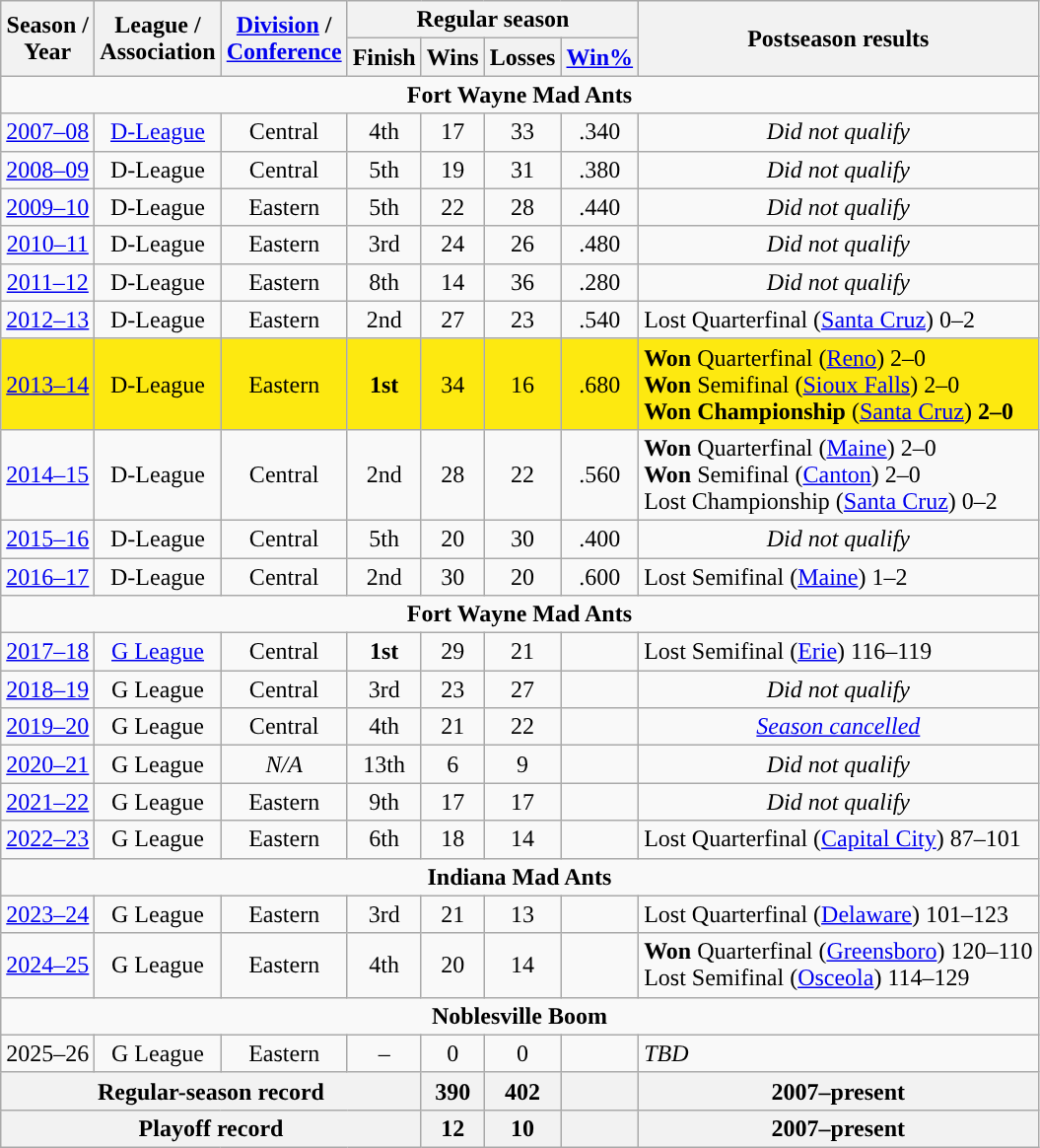<table class="wikitable" style="text-align:center;">
<tr>
<th scope="col" rowspan=2>Season /<br>Year</th>
<th scope="col" rowspan=2>League /<br>Association</th>
<th scope="col" rowspan=2><a href='#'>Division</a> /<br><a href='#'>Conference</a></th>
<th scope="col" colspan=4>Regular season</th>
<th scope="col" rowspan=2>Postseason results</th>
</tr>
<tr>
<th scope="col">Finish</th>
<th scope="col">Wins</th>
<th scope="col">Losses</th>
<th scope="col"><a href='#'>Win%</a></th>
</tr>
<tr>
<td colspan=12><strong>Fort Wayne Mad Ants</strong></td>
</tr>
<tr>
<td><a href='#'>2007–08</a></td>
<td><a href='#'>D-League</a></td>
<td>Central</td>
<td>4th</td>
<td>17</td>
<td>33</td>
<td>.340</td>
<td><em>Did not qualify</em></td>
</tr>
<tr>
<td><a href='#'>2008–09</a></td>
<td>D-League</td>
<td>Central</td>
<td>5th</td>
<td>19</td>
<td>31</td>
<td>.380</td>
<td><em>Did not qualify</em></td>
</tr>
<tr>
<td><a href='#'>2009–10</a></td>
<td>D-League</td>
<td>Eastern</td>
<td>5th</td>
<td>22</td>
<td>28</td>
<td>.440</td>
<td><em>Did not qualify</em></td>
</tr>
<tr>
<td><a href='#'>2010–11</a></td>
<td>D-League</td>
<td>Eastern</td>
<td>3rd</td>
<td>24</td>
<td>26</td>
<td>.480</td>
<td><em>Did not qualify</em></td>
</tr>
<tr>
<td><a href='#'>2011–12</a></td>
<td>D-League</td>
<td>Eastern</td>
<td>8th</td>
<td>14</td>
<td>36</td>
<td>.280</td>
<td><em>Did not qualify</em></td>
</tr>
<tr>
<td><a href='#'>2012–13</a></td>
<td>D-League</td>
<td>Eastern</td>
<td>2nd</td>
<td>27</td>
<td>23</td>
<td>.540</td>
<td align=left>Lost Quarterfinal (<a href='#'>Santa Cruz</a>) 0–2</td>
</tr>
<tr style="background:#fde910;">
<td><a href='#'>2013–14</a></td>
<td>D-League</td>
<td>Eastern</td>
<td><strong>1st</strong></td>
<td>34</td>
<td>16</td>
<td>.680</td>
<td align=left><strong>Won</strong> Quarterfinal (<a href='#'>Reno</a>) 2–0<br><strong>Won</strong> Semifinal (<a href='#'>Sioux Falls</a>) 2–0<br><strong>Won Championship</strong> (<a href='#'>Santa Cruz</a>) <strong>2–0</strong></td>
</tr>
<tr>
<td><a href='#'>2014–15</a></td>
<td>D-League</td>
<td>Central</td>
<td>2nd</td>
<td>28</td>
<td>22</td>
<td>.560</td>
<td align=left><strong>Won</strong> Quarterfinal (<a href='#'>Maine</a>) 2–0<br><strong>Won</strong> Semifinal (<a href='#'>Canton</a>) 2–0<br>Lost Championship (<a href='#'>Santa Cruz</a>) 0–2</td>
</tr>
<tr>
<td><a href='#'>2015–16</a></td>
<td>D-League</td>
<td>Central</td>
<td>5th</td>
<td>20</td>
<td>30</td>
<td>.400</td>
<td><em>Did not qualify</em></td>
</tr>
<tr>
<td><a href='#'>2016–17</a></td>
<td>D-League</td>
<td>Central</td>
<td>2nd</td>
<td>30</td>
<td>20</td>
<td>.600</td>
<td align=left>Lost Semifinal (<a href='#'>Maine</a>) 1–2</td>
</tr>
<tr>
<td colspan=12><strong>Fort Wayne Mad Ants</strong></td>
</tr>
<tr>
<td><a href='#'>2017–18</a></td>
<td><a href='#'>G League</a></td>
<td>Central</td>
<td><strong>1st</strong></td>
<td>29</td>
<td>21</td>
<td></td>
<td align=left>Lost Semifinal (<a href='#'>Erie</a>) 116–119</td>
</tr>
<tr>
<td><a href='#'>2018–19</a></td>
<td>G League</td>
<td>Central</td>
<td>3rd</td>
<td>23</td>
<td>27</td>
<td></td>
<td><em>Did not qualify</em></td>
</tr>
<tr>
<td><a href='#'>2019–20</a></td>
<td>G League</td>
<td>Central</td>
<td>4th</td>
<td>21</td>
<td>22</td>
<td></td>
<td><em><a href='#'>Season cancelled</a></em></td>
</tr>
<tr>
<td><a href='#'>2020–21</a></td>
<td>G League</td>
<td><em>N/A</em></td>
<td>13th</td>
<td>6</td>
<td>9</td>
<td></td>
<td><em>Did not qualify</em></td>
</tr>
<tr>
<td><a href='#'>2021–22</a></td>
<td>G League</td>
<td>Eastern</td>
<td>9th</td>
<td>17</td>
<td>17</td>
<td></td>
<td><em>Did not qualify</em></td>
</tr>
<tr>
<td><a href='#'>2022–23</a></td>
<td>G League</td>
<td>Eastern</td>
<td>6th</td>
<td>18</td>
<td>14</td>
<td></td>
<td align=left>Lost Quarterfinal (<a href='#'>Capital City</a>) 87–101</td>
</tr>
<tr>
<td colspan=12><strong>Indiana Mad Ants</strong></td>
</tr>
<tr>
<td><a href='#'>2023–24</a></td>
<td>G League</td>
<td>Eastern</td>
<td>3rd</td>
<td>21</td>
<td>13</td>
<td></td>
<td align=left>Lost Quarterfinal (<a href='#'>Delaware</a>) 101–123</td>
</tr>
<tr>
<td><a href='#'>2024–25</a></td>
<td>G League</td>
<td>Eastern</td>
<td>4th</td>
<td>20</td>
<td>14</td>
<td></td>
<td align=left><strong>Won</strong> Quarterfinal (<a href='#'>Greensboro</a>) 120–110<br>Lost Semifinal (<a href='#'>Osceola</a>) 114–129</td>
</tr>
<tr>
<td colspan=12><strong>Noblesville Boom</strong></td>
</tr>
<tr>
<td>2025–26</td>
<td>G League</td>
<td>Eastern</td>
<td>–</td>
<td>0</td>
<td>0</td>
<td></td>
<td align=left><em>TBD</em></td>
</tr>
<tr>
<th colspan=4>Regular-season record</th>
<th>390</th>
<th>402</th>
<th></th>
<th>2007–present</th>
</tr>
<tr>
<th colspan=4>Playoff record</th>
<th>12</th>
<th>10</th>
<th></th>
<th>2007–present</th>
</tr>
</table>
